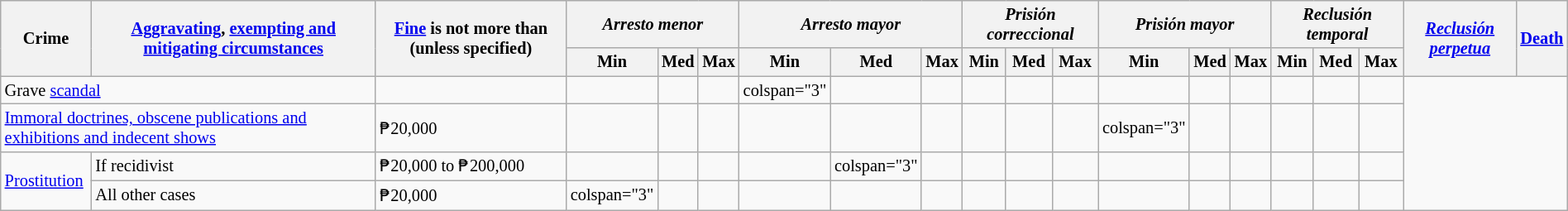<table class="wikitable" style="font-size:85%;" width="100%">
<tr>
<th rowspan="2">Crime</th>
<th rowspan="2"><a href='#'>Aggravating</a>, <a href='#'>exempting and mitigating circumstances</a></th>
<th rowspan="2"><a href='#'>Fine</a> is not more than (unless specified)</th>
<th colspan="3"><em>Arresto menor</em></th>
<th colspan="3"><em>Arresto mayor</em></th>
<th colspan="3"><em>Prisión correccional</em></th>
<th colspan="3"><em>Prisión mayor</em></th>
<th colspan="3"><em>Reclusión temporal</em></th>
<th rowspan="2"><em><a href='#'>Reclusión perpetua</a></em></th>
<th rowspan="2"><a href='#'>Death</a></th>
</tr>
<tr>
<th>Min</th>
<th>Med</th>
<th>Max</th>
<th>Min</th>
<th>Med</th>
<th>Max</th>
<th>Min</th>
<th>Med</th>
<th>Max</th>
<th>Min</th>
<th>Med</th>
<th>Max</th>
<th>Min</th>
<th>Med</th>
<th>Max</th>
</tr>
<tr>
<td colspan="2">Grave <a href='#'>scandal</a></td>
<td></td>
<td></td>
<td></td>
<td></td>
<td>colspan="3" </td>
<td></td>
<td></td>
<td></td>
<td></td>
<td></td>
<td></td>
<td></td>
<td></td>
<td></td>
<td></td>
<td></td>
</tr>
<tr>
<td colspan="2"><a href='#'>Immoral doctrines, obscene publications and exhibitions and indecent shows</a></td>
<td>₱20,000</td>
<td></td>
<td></td>
<td></td>
<td></td>
<td></td>
<td></td>
<td></td>
<td></td>
<td></td>
<td>colspan="3" </td>
<td></td>
<td></td>
<td></td>
<td></td>
<td></td>
</tr>
<tr>
<td rowspan="2"><a href='#'>Prostitution</a></td>
<td>If recidivist</td>
<td>₱20,000 to ₱200,000</td>
<td></td>
<td></td>
<td></td>
<td></td>
<td>colspan="3" </td>
<td></td>
<td></td>
<td></td>
<td></td>
<td></td>
<td></td>
<td></td>
<td></td>
<td></td>
<td></td>
</tr>
<tr>
<td>All other cases</td>
<td>₱20,000</td>
<td>colspan="3" </td>
<td></td>
<td></td>
<td></td>
<td></td>
<td></td>
<td></td>
<td></td>
<td></td>
<td></td>
<td></td>
<td></td>
<td></td>
<td></td>
<td></td>
</tr>
</table>
